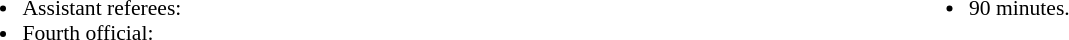<table style="width:100%; font-size:90%">
<tr>
<td style="width:50%; vertical-align:top"><br><ul><li>Assistant referees:</li><li>Fourth official:</li></ul></td>
<td style="width:50%; vertical-align:top"><br><ul><li>90 minutes.</li></ul></td>
</tr>
</table>
